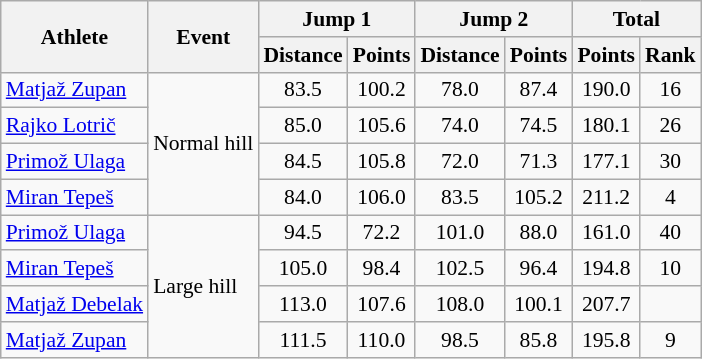<table class="wikitable" style="font-size:90%">
<tr>
<th rowspan="2">Athlete</th>
<th rowspan="2">Event</th>
<th colspan="2">Jump 1</th>
<th colspan="2">Jump 2</th>
<th colspan="2">Total</th>
</tr>
<tr>
<th>Distance</th>
<th>Points</th>
<th>Distance</th>
<th>Points</th>
<th>Points</th>
<th>Rank</th>
</tr>
<tr>
<td><a href='#'>Matjaž Zupan</a></td>
<td rowspan="4">Normal hill</td>
<td align="center">83.5</td>
<td align="center">100.2</td>
<td align="center">78.0</td>
<td align="center">87.4</td>
<td align="center">190.0</td>
<td align="center">16</td>
</tr>
<tr>
<td><a href='#'>Rajko Lotrič</a></td>
<td align="center">85.0</td>
<td align="center">105.6</td>
<td align="center">74.0</td>
<td align="center">74.5</td>
<td align="center">180.1</td>
<td align="center">26</td>
</tr>
<tr>
<td><a href='#'>Primož Ulaga</a></td>
<td align="center">84.5</td>
<td align="center">105.8</td>
<td align="center">72.0</td>
<td align="center">71.3</td>
<td align="center">177.1</td>
<td align="center">30</td>
</tr>
<tr>
<td><a href='#'>Miran Tepeš</a></td>
<td align="center">84.0</td>
<td align="center">106.0</td>
<td align="center">83.5</td>
<td align="center">105.2</td>
<td align="center">211.2</td>
<td align="center">4</td>
</tr>
<tr>
<td><a href='#'>Primož Ulaga</a></td>
<td rowspan="4">Large hill</td>
<td align="center">94.5</td>
<td align="center">72.2</td>
<td align="center">101.0</td>
<td align="center">88.0</td>
<td align="center">161.0</td>
<td align="center">40</td>
</tr>
<tr>
<td><a href='#'>Miran Tepeš</a></td>
<td align="center">105.0</td>
<td align="center">98.4</td>
<td align="center">102.5</td>
<td align="center">96.4</td>
<td align="center">194.8</td>
<td align="center">10</td>
</tr>
<tr>
<td><a href='#'>Matjaž Debelak</a></td>
<td align="center">113.0</td>
<td align="center">107.6</td>
<td align="center">108.0</td>
<td align="center">100.1</td>
<td align="center">207.7</td>
<td align="center"></td>
</tr>
<tr>
<td><a href='#'>Matjaž Zupan</a></td>
<td align="center">111.5</td>
<td align="center">110.0</td>
<td align="center">98.5</td>
<td align="center">85.8</td>
<td align="center">195.8</td>
<td align="center">9</td>
</tr>
</table>
